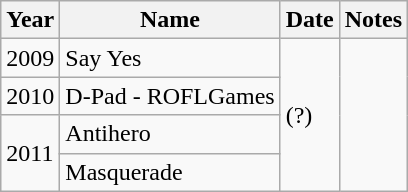<table class="wikitable">
<tr>
<th>Year</th>
<th>Name</th>
<th>Date</th>
<th>Notes</th>
</tr>
<tr>
<td>2009</td>
<td>Say Yes</td>
<td rowspan="4">(?)</td>
</tr>
<tr>
<td>2010</td>
<td>D-Pad - ROFLGames</td>
</tr>
<tr>
<td rowspan="2">2011</td>
<td>Antihero</td>
</tr>
<tr>
<td>Masquerade</td>
</tr>
</table>
